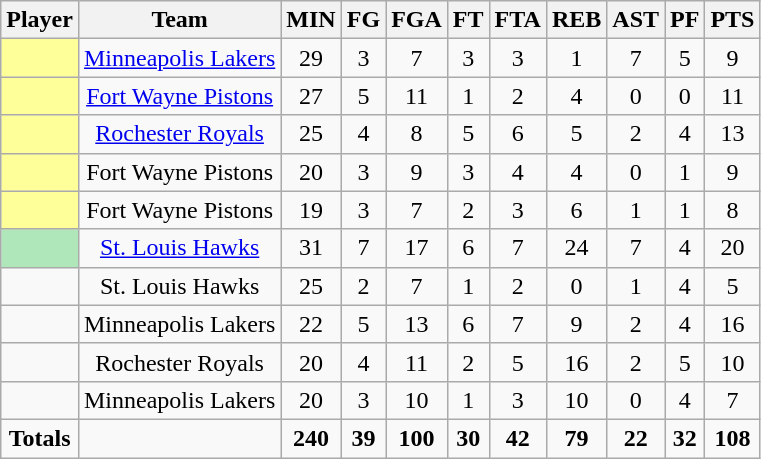<table class="wikitable sortable">
<tr>
<th>Player</th>
<th>Team</th>
<th>MIN</th>
<th>FG</th>
<th>FGA</th>
<th>FT</th>
<th>FTA</th>
<th>REB</th>
<th>AST</th>
<th>PF</th>
<th>PTS</th>
</tr>
<tr>
<td bgcolor="#FFFF99"></td>
<td align=center><a href='#'>Minneapolis Lakers</a></td>
<td align=center>29</td>
<td align=center>3</td>
<td align=center>7</td>
<td align=center>3</td>
<td align=center>3</td>
<td align=center>1</td>
<td align=center>7</td>
<td align=center>5</td>
<td align=center>9</td>
</tr>
<tr>
<td bgcolor="#FFFF99"></td>
<td align=center><a href='#'>Fort Wayne Pistons</a></td>
<td align=center>27</td>
<td align=center>5</td>
<td align=center>11</td>
<td align=center>1</td>
<td align=center>2</td>
<td align=center>4</td>
<td align=center>0</td>
<td align=center>0</td>
<td align=center>11</td>
</tr>
<tr>
<td bgcolor="#FFFF99"></td>
<td align=center><a href='#'>Rochester Royals</a></td>
<td align=center>25</td>
<td align=center>4</td>
<td align=center>8</td>
<td align=center>5</td>
<td align=center>6</td>
<td align=center>5</td>
<td align=center>2</td>
<td align=center>4</td>
<td align=center>13</td>
</tr>
<tr>
<td bgcolor="#FFFF99"></td>
<td align=center>Fort Wayne Pistons</td>
<td align=center>20</td>
<td align=center>3</td>
<td align=center>9</td>
<td align=center>3</td>
<td align=center>4</td>
<td align=center>4</td>
<td align=center>0</td>
<td align=center>1</td>
<td align=center>9</td>
</tr>
<tr>
<td bgcolor="#FFFF99"></td>
<td align=center>Fort Wayne Pistons</td>
<td align=center>19</td>
<td align=center>3</td>
<td align=center>7</td>
<td align=center>2</td>
<td align=center>3</td>
<td align=center>6</td>
<td align=center>1</td>
<td align=center>1</td>
<td align=center>8</td>
</tr>
<tr>
<td bgcolor="#AFE6BA"></td>
<td align=center><a href='#'>St. Louis Hawks</a></td>
<td align=center>31</td>
<td align=center>7</td>
<td align=center>17</td>
<td align=center>6</td>
<td align=center>7</td>
<td align=center>24</td>
<td align=center>7</td>
<td align=center>4</td>
<td align=center>20</td>
</tr>
<tr>
<td></td>
<td align=center>St. Louis Hawks</td>
<td align=center>25</td>
<td align=center>2</td>
<td align=center>7</td>
<td align=center>1</td>
<td align=center>2</td>
<td align=center>0</td>
<td align=center>1</td>
<td align=center>4</td>
<td align=center>5</td>
</tr>
<tr>
<td></td>
<td align=center>Minneapolis Lakers</td>
<td align=center>22</td>
<td align=center>5</td>
<td align=center>13</td>
<td align=center>6</td>
<td align=center>7</td>
<td align=center>9</td>
<td align=center>2</td>
<td align=center>4</td>
<td align=center>16</td>
</tr>
<tr>
<td></td>
<td align=center>Rochester Royals</td>
<td align=center>20</td>
<td align=center>4</td>
<td align=center>11</td>
<td align=center>2</td>
<td align=center>5</td>
<td align=center>16</td>
<td align=center>2</td>
<td align=center>5</td>
<td align=center>10</td>
</tr>
<tr>
<td></td>
<td align=center>Minneapolis Lakers</td>
<td align=center>20</td>
<td align=center>3</td>
<td align=center>10</td>
<td align=center>1</td>
<td align=center>3</td>
<td align=center>10</td>
<td align=center>0</td>
<td align=center>4</td>
<td align=center>7</td>
</tr>
<tr class="sortbottom">
<td align=center><strong>Totals</strong></td>
<td align=center></td>
<td align=center><strong>240</strong></td>
<td align=center><strong>39</strong></td>
<td align=center><strong>100</strong></td>
<td align=center><strong>30</strong></td>
<td align=center><strong>42</strong></td>
<td align=center><strong>79</strong></td>
<td align=center><strong>22</strong></td>
<td align=center><strong>32</strong></td>
<td align=center><strong>108</strong></td>
</tr>
</table>
